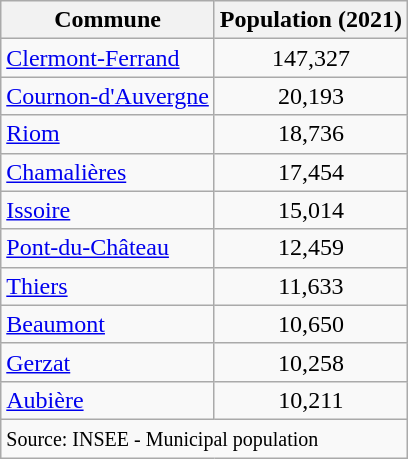<table class=wikitable>
<tr>
<th scope="col">Commune</th>
<th scope="col">Population (2021)</th>
</tr>
<tr>
<td><a href='#'>Clermont-Ferrand</a></td>
<td style="text-align: center;">147,327</td>
</tr>
<tr>
<td><a href='#'>Cournon-d'Auvergne</a></td>
<td style="text-align: center;">20,193</td>
</tr>
<tr>
<td><a href='#'>Riom</a></td>
<td style="text-align: center;">18,736</td>
</tr>
<tr>
<td><a href='#'>Chamalières</a></td>
<td style="text-align: center;">17,454</td>
</tr>
<tr>
<td><a href='#'>Issoire</a></td>
<td style="text-align: center;">15,014</td>
</tr>
<tr>
<td><a href='#'>Pont-du-Château</a></td>
<td style="text-align: center;">12,459</td>
</tr>
<tr>
<td><a href='#'>Thiers</a></td>
<td style="text-align: center;">11,633</td>
</tr>
<tr>
<td><a href='#'>Beaumont</a></td>
<td style="text-align: center;">10,650</td>
</tr>
<tr>
<td><a href='#'>Gerzat</a></td>
<td style="text-align: center;">10,258</td>
</tr>
<tr>
<td><a href='#'>Aubière</a></td>
<td style="text-align: center;">10,211</td>
</tr>
<tr>
<td colspan="2"><small>Source: INSEE - Municipal population</small></td>
</tr>
</table>
